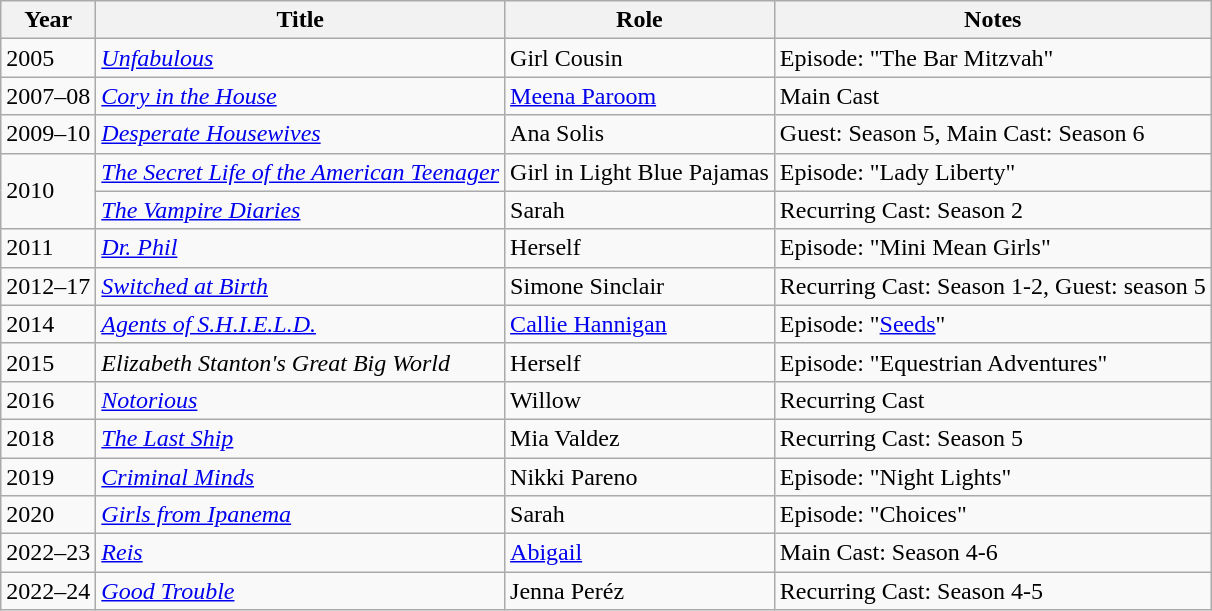<table class="wikitable sortable">
<tr>
<th>Year</th>
<th>Title</th>
<th>Role</th>
<th>Notes</th>
</tr>
<tr>
<td>2005</td>
<td><em><a href='#'>Unfabulous</a></em></td>
<td>Girl Cousin</td>
<td>Episode: "The Bar Mitzvah"</td>
</tr>
<tr>
<td>2007–08</td>
<td><em><a href='#'>Cory in the House</a></em></td>
<td><a href='#'>Meena Paroom</a></td>
<td>Main Cast</td>
</tr>
<tr>
<td>2009–10</td>
<td><em><a href='#'>Desperate Housewives</a></em></td>
<td>Ana Solis</td>
<td>Guest: Season 5, Main Cast: Season 6</td>
</tr>
<tr>
<td rowspan="2">2010</td>
<td><em><a href='#'>The Secret Life of the American Teenager</a></em></td>
<td>Girl in Light Blue Pajamas</td>
<td>Episode: "Lady Liberty"</td>
</tr>
<tr>
<td><em><a href='#'>The Vampire Diaries</a></em></td>
<td>Sarah</td>
<td>Recurring Cast: Season 2</td>
</tr>
<tr>
<td>2011</td>
<td><em><a href='#'>Dr. Phil</a></em></td>
<td>Herself</td>
<td>Episode: "Mini Mean Girls"</td>
</tr>
<tr>
<td>2012–17</td>
<td><em><a href='#'>Switched at Birth</a></em></td>
<td>Simone Sinclair</td>
<td>Recurring Cast: Season 1-2, Guest: season 5</td>
</tr>
<tr>
<td>2014</td>
<td><em><a href='#'>Agents of S.H.I.E.L.D.</a></em></td>
<td><a href='#'>Callie Hannigan</a></td>
<td>Episode: "<a href='#'>Seeds</a>"</td>
</tr>
<tr>
<td>2015</td>
<td><em>Elizabeth Stanton's Great Big World</em></td>
<td>Herself</td>
<td>Episode: "Equestrian Adventures"</td>
</tr>
<tr>
<td>2016</td>
<td><em><a href='#'>Notorious</a></em></td>
<td>Willow</td>
<td>Recurring Cast</td>
</tr>
<tr>
<td>2018</td>
<td><em><a href='#'>The Last Ship</a></em></td>
<td>Mia Valdez</td>
<td>Recurring Cast: Season 5</td>
</tr>
<tr>
<td>2019</td>
<td><em><a href='#'>Criminal Minds</a></em></td>
<td>Nikki Pareno</td>
<td>Episode: "Night Lights"</td>
</tr>
<tr>
<td>2020</td>
<td><em><a href='#'>Girls from Ipanema</a></em></td>
<td>Sarah</td>
<td>Episode: "Choices"</td>
</tr>
<tr>
<td>2022–23</td>
<td><em><a href='#'>Reis</a></em></td>
<td><a href='#'>Abigail</a></td>
<td>Main Cast: Season 4-6</td>
</tr>
<tr>
<td>2022–24</td>
<td><em><a href='#'>Good Trouble</a></em></td>
<td>Jenna Peréz</td>
<td>Recurring Cast: Season 4-5</td>
</tr>
</table>
